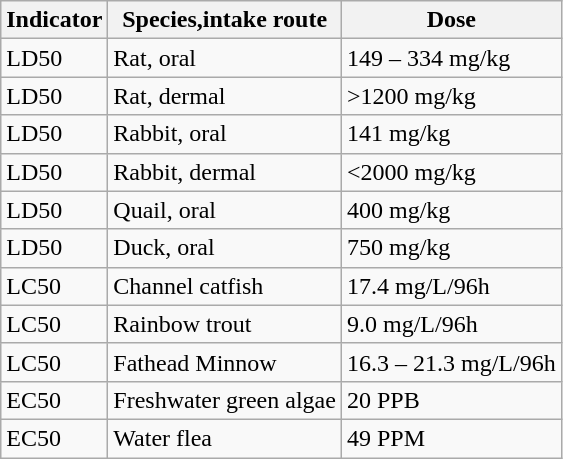<table class="wikitable">
<tr>
<th>Indicator</th>
<th>Species,intake route</th>
<th>Dose</th>
</tr>
<tr>
<td>LD50</td>
<td>Rat, oral</td>
<td>149 – 334 mg/kg</td>
</tr>
<tr>
<td>LD50</td>
<td>Rat, dermal</td>
<td>>1200 mg/kg</td>
</tr>
<tr>
<td>LD50</td>
<td>Rabbit, oral</td>
<td>141 mg/kg</td>
</tr>
<tr>
<td>LD50</td>
<td>Rabbit, dermal</td>
<td><2000 mg/kg</td>
</tr>
<tr>
<td>LD50</td>
<td>Quail, oral</td>
<td>400 mg/kg</td>
</tr>
<tr>
<td>LD50</td>
<td>Duck, oral</td>
<td>750 mg/kg</td>
</tr>
<tr>
<td>LC50</td>
<td>Channel catfish</td>
<td>17.4 mg/L/96h</td>
</tr>
<tr>
<td>LC50</td>
<td>Rainbow trout</td>
<td>9.0 mg/L/96h</td>
</tr>
<tr>
<td>LC50</td>
<td>Fathead Minnow</td>
<td>16.3 – 21.3 mg/L/96h</td>
</tr>
<tr>
<td>EC50</td>
<td>Freshwater green algae</td>
<td>20 PPB</td>
</tr>
<tr>
<td>EC50</td>
<td>Water flea</td>
<td>49 PPM</td>
</tr>
</table>
